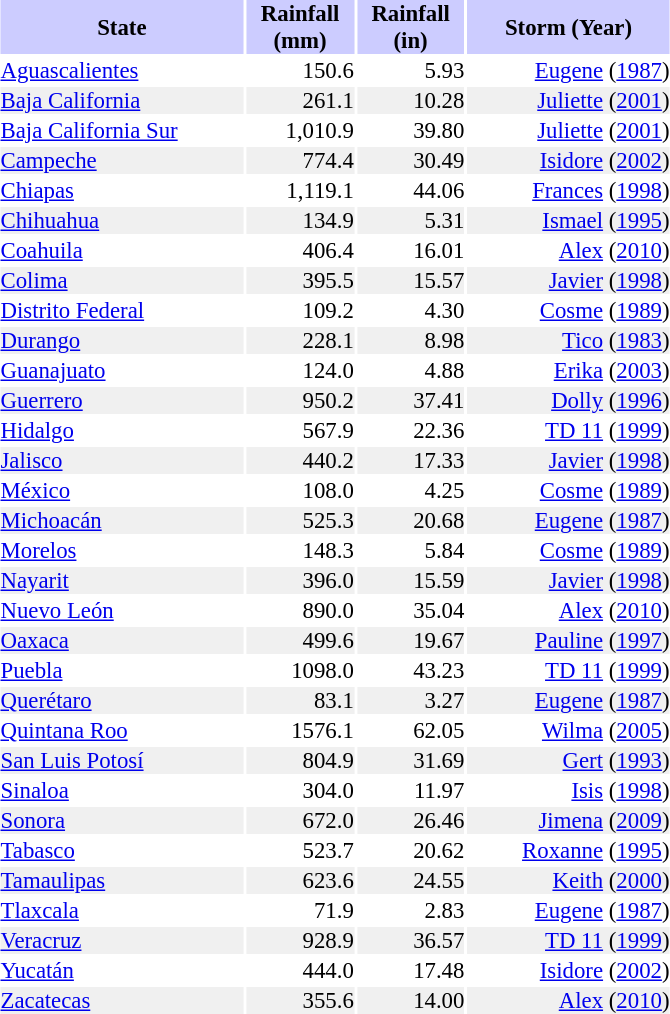<table class="toc sortable" cellpadding=0 cellspacing=2 width=450px style="float:center; margin: 0.5em 0.5em 0.5em 1em; padding: 0.5e text-align:left;clear:all; margin-left:3px; font-size:95%">
<tr>
<td style="background:#ccccff;" align=center><strong>State</strong></td>
<td style="background:#ccccff;" align=center><strong>Rainfall<br>(mm)</strong></td>
<td style="background:#ccccff;" align=center><strong>Rainfall<br>(in)</strong></td>
<td style="background:#ccccff;" align=center><strong>Storm (Year)</strong></td>
</tr>
<tr>
<td><a href='#'>Aguascalientes</a></td>
<td align="right">150.6</td>
<td align="right">5.93</td>
<td align="right"><a href='#'>Eugene</a> (<a href='#'>1987</a>)</td>
</tr>
<tr bgcolor="#f0f0f0">
<td><a href='#'>Baja California</a></td>
<td align="right">261.1</td>
<td align="right">10.28</td>
<td align="right"><a href='#'>Juliette</a> (<a href='#'>2001</a>)</td>
</tr>
<tr>
<td><a href='#'>Baja California Sur</a></td>
<td align="right">1,010.9</td>
<td align="right">39.80</td>
<td align="right"><a href='#'>Juliette</a> (<a href='#'>2001</a>)</td>
</tr>
<tr bgcolor="#f0f0f0">
<td><a href='#'>Campeche</a></td>
<td align="right">774.4</td>
<td align="right">30.49</td>
<td align="right"><a href='#'>Isidore</a> (<a href='#'>2002</a>)</td>
</tr>
<tr>
<td><a href='#'>Chiapas</a></td>
<td align="right">1,119.1</td>
<td align="right">44.06</td>
<td align="right"><a href='#'>Frances</a> (<a href='#'>1998</a>)</td>
</tr>
<tr bgcolor="#f0f0f0">
<td><a href='#'>Chihuahua</a></td>
<td align="right">134.9</td>
<td align="right">5.31</td>
<td align="right"><a href='#'>Ismael</a> (<a href='#'>1995</a>)</td>
</tr>
<tr>
<td><a href='#'>Coahuila</a></td>
<td align="right">406.4</td>
<td align="right">16.01</td>
<td align="right"><a href='#'>Alex</a> (<a href='#'>2010</a>)</td>
</tr>
<tr bgcolor="#f0f0f0">
<td><a href='#'>Colima</a></td>
<td align="right">395.5</td>
<td align="right">15.57</td>
<td align="right"><a href='#'>Javier</a> (<a href='#'>1998</a>)</td>
</tr>
<tr>
<td><a href='#'>Distrito Federal</a></td>
<td align="right">109.2</td>
<td align="right">4.30</td>
<td align="right"><a href='#'>Cosme</a> (<a href='#'>1989</a>)</td>
</tr>
<tr bgcolor="#f0f0f0">
<td><a href='#'>Durango</a></td>
<td align="right">228.1</td>
<td align="right">8.98</td>
<td align="right"><a href='#'>Tico</a> (<a href='#'>1983</a>)</td>
</tr>
<tr>
<td><a href='#'>Guanajuato</a></td>
<td align="right">124.0</td>
<td align="right">4.88</td>
<td align="right"><a href='#'>Erika</a> (<a href='#'>2003</a>)</td>
</tr>
<tr bgcolor="#f0f0f0">
<td><a href='#'>Guerrero</a></td>
<td align="right">950.2</td>
<td align="right">37.41</td>
<td align="right"><a href='#'>Dolly</a> (<a href='#'>1996</a>)</td>
</tr>
<tr>
<td><a href='#'>Hidalgo</a></td>
<td align="right">567.9</td>
<td align="right">22.36</td>
<td align="right"><a href='#'>TD 11</a> (<a href='#'>1999</a>)</td>
</tr>
<tr bgcolor="#f0f0f0">
<td><a href='#'>Jalisco</a></td>
<td align="right">440.2</td>
<td align="right">17.33</td>
<td align="right"><a href='#'>Javier</a> (<a href='#'>1998</a>)</td>
</tr>
<tr>
<td><a href='#'>México</a></td>
<td align="right">108.0</td>
<td align="right">4.25</td>
<td align="right"><a href='#'>Cosme</a> (<a href='#'>1989</a>)</td>
</tr>
<tr bgcolor="#f0f0f0">
<td><a href='#'>Michoacán</a></td>
<td align="right">525.3</td>
<td align="right">20.68</td>
<td align="right"><a href='#'>Eugene</a> (<a href='#'>1987</a>)</td>
</tr>
<tr>
<td><a href='#'>Morelos</a></td>
<td align="right">148.3</td>
<td align="right">5.84</td>
<td align="right"><a href='#'>Cosme</a> (<a href='#'>1989</a>)</td>
</tr>
<tr bgcolor="#f0f0f0">
<td><a href='#'>Nayarit</a></td>
<td align="right">396.0</td>
<td align="right">15.59</td>
<td align="right"><a href='#'>Javier</a> (<a href='#'>1998</a>)</td>
</tr>
<tr>
<td><a href='#'>Nuevo León</a></td>
<td align="right">890.0</td>
<td align="right">35.04</td>
<td align="right"><a href='#'>Alex</a> (<a href='#'>2010</a>)</td>
</tr>
<tr bgcolor="#f0f0f0">
<td><a href='#'>Oaxaca</a></td>
<td align="right">499.6</td>
<td align="right">19.67</td>
<td align="right"><a href='#'>Pauline</a> (<a href='#'>1997</a>)</td>
</tr>
<tr>
<td><a href='#'>Puebla</a></td>
<td align="right">1098.0</td>
<td align="right">43.23</td>
<td align="right"><a href='#'>TD 11</a> (<a href='#'>1999</a>)</td>
</tr>
<tr bgcolor="#f0f0f0">
<td><a href='#'>Querétaro</a></td>
<td align="right">83.1</td>
<td align="right">3.27</td>
<td align="right"><a href='#'>Eugene</a> (<a href='#'>1987</a>)</td>
</tr>
<tr>
<td><a href='#'>Quintana Roo</a></td>
<td align="right">1576.1</td>
<td align="right">62.05</td>
<td align="right"><a href='#'>Wilma</a> (<a href='#'>2005</a>)</td>
</tr>
<tr bgcolor="#f0f0f0">
<td><a href='#'>San Luis Potosí</a></td>
<td align="right">804.9</td>
<td align="right">31.69</td>
<td align="right"><a href='#'>Gert</a> (<a href='#'>1993</a>)</td>
</tr>
<tr>
<td><a href='#'>Sinaloa</a></td>
<td align="right">304.0</td>
<td align="right">11.97</td>
<td align="right"><a href='#'>Isis</a> (<a href='#'>1998</a>)</td>
</tr>
<tr bgcolor="#f0f0f0">
<td><a href='#'>Sonora</a></td>
<td align="right">672.0</td>
<td align="right">26.46</td>
<td align="right"><a href='#'>Jimena</a> (<a href='#'>2009</a>)</td>
</tr>
<tr>
<td><a href='#'>Tabasco</a></td>
<td align="right">523.7</td>
<td align="right">20.62</td>
<td align="right"><a href='#'>Roxanne</a> (<a href='#'>1995</a>)</td>
</tr>
<tr bgcolor="#f0f0f0">
<td><a href='#'>Tamaulipas</a></td>
<td align="right">623.6</td>
<td align="right">24.55</td>
<td align="right"><a href='#'>Keith</a> (<a href='#'>2000</a>)</td>
</tr>
<tr>
<td><a href='#'>Tlaxcala</a></td>
<td align="right">71.9</td>
<td align="right">2.83</td>
<td align="right"><a href='#'>Eugene</a> (<a href='#'>1987</a>)</td>
</tr>
<tr bgcolor="#f0f0f0">
<td><a href='#'>Veracruz</a></td>
<td align="right">928.9</td>
<td align="right">36.57</td>
<td align="right"><a href='#'>TD 11</a> (<a href='#'>1999</a>)</td>
</tr>
<tr>
<td><a href='#'>Yucatán</a></td>
<td align="right">444.0</td>
<td align="right">17.48</td>
<td align="right"><a href='#'>Isidore</a> (<a href='#'>2002</a>)</td>
</tr>
<tr bgcolor="#f0f0f0">
<td><a href='#'>Zacatecas</a></td>
<td align="right">355.6</td>
<td align="right">14.00</td>
<td align="right"><a href='#'>Alex</a> (<a href='#'>2010</a>)</td>
</tr>
</table>
